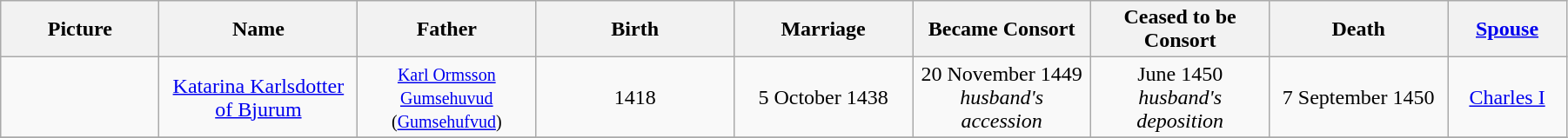<table width=95% class="wikitable">
<tr>
<th width = "8%">Picture</th>
<th width = "10%">Name</th>
<th width = "9%">Father</th>
<th width = "10%">Birth</th>
<th width = "9%">Marriage</th>
<th width = "9%">Became Consort</th>
<th width = "9%">Ceased to be Consort</th>
<th width = "9%">Death</th>
<th width = "6%"><a href='#'>Spouse</a></th>
</tr>
<tr>
<td align="center"></td>
<td align="center"><a href='#'>Katarina Karlsdotter of Bjurum</a><br></td>
<td align=center><small><a href='#'>Karl Ormsson Gumsehuvud</a><br>(<a href='#'>Gumsehufvud</a>)</small></td>
<td align="center">1418</td>
<td align="center">5 October 1438</td>
<td align="center">20 November 1449<br><em>husband's accession</em></td>
<td align="center">June 1450<br><em>husband's deposition</em></td>
<td align="center">7 September 1450</td>
<td align="center"><a href='#'>Charles I</a></td>
</tr>
<tr>
</tr>
</table>
